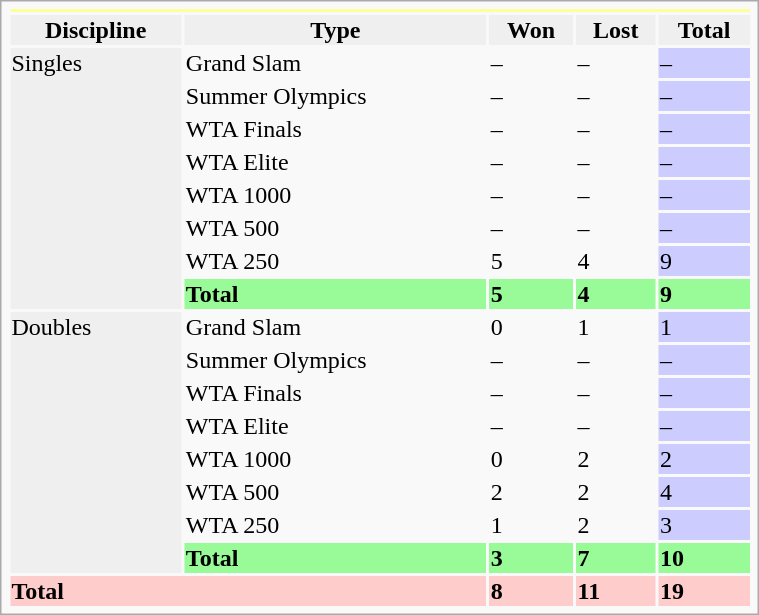<table class="infobox vcard vevent nowrap" width=40%>
<tr bgcolor=FFFF99>
<th colspan="5"></th>
</tr>
<tr style=background:#efefef;font-weight:bold>
<th>Discipline</th>
<th>Type</th>
<th>Won</th>
<th>Lost</th>
<th>Total</th>
</tr>
<tr>
<td rowspan="8" bgcolor=efefef>Singles</td>
<td>Grand Slam</td>
<td>–</td>
<td>–</td>
<td bgcolor=CCCCFF>–</td>
</tr>
<tr>
<td>Summer Olympics</td>
<td>–</td>
<td>–</td>
<td bgcolor=CCCCFF>–</td>
</tr>
<tr>
<td>WTA Finals</td>
<td>–</td>
<td>–</td>
<td bgcolor="CCCCFF">–</td>
</tr>
<tr>
<td>WTA Elite</td>
<td>–</td>
<td>–</td>
<td bgcolor="CCCCFF">–</td>
</tr>
<tr>
<td>WTA 1000</td>
<td>–</td>
<td>–</td>
<td bgcolor="CCCCFF">–</td>
</tr>
<tr>
<td>WTA 500</td>
<td>–</td>
<td>–</td>
<td bgcolor="CCCCFF">–</td>
</tr>
<tr>
<td>WTA 250</td>
<td>5</td>
<td>4</td>
<td bgcolor="CCCCFF">9</td>
</tr>
<tr style="background:#98FB98;font-weight:bold">
<td><strong>Total</strong></td>
<td>5</td>
<td>4</td>
<td>9</td>
</tr>
<tr>
<td rowspan="8" bgcolor=efefef>Doubles</td>
<td>Grand Slam</td>
<td>0</td>
<td>1</td>
<td bgcolor="CCCCFF">1</td>
</tr>
<tr>
<td>Summer Olympics</td>
<td>–</td>
<td>–</td>
<td bgcolor="CCCCFF">–</td>
</tr>
<tr>
<td>WTA Finals</td>
<td>–</td>
<td>–</td>
<td bgcolor="CCCCFF">–</td>
</tr>
<tr>
<td>WTA Elite</td>
<td>–</td>
<td>–</td>
<td bgcolor="CCCCFF">–</td>
</tr>
<tr>
<td>WTA 1000</td>
<td>0</td>
<td>2</td>
<td bgcolor="CCCCFF">2</td>
</tr>
<tr>
<td>WTA 500</td>
<td>2</td>
<td>2</td>
<td bgcolor="CCCCFF">4</td>
</tr>
<tr>
<td>WTA 250</td>
<td>1</td>
<td>2</td>
<td bgcolor="CCCCFF">3</td>
</tr>
<tr style="background:#98FB98;font-weight:bold">
<td><strong>Total</strong></td>
<td>3</td>
<td>7</td>
<td>10</td>
</tr>
<tr style="background:#FCC;font-weight:bold">
<td colspan="2">Total</td>
<td>8</td>
<td>11</td>
<td>19</td>
</tr>
</table>
